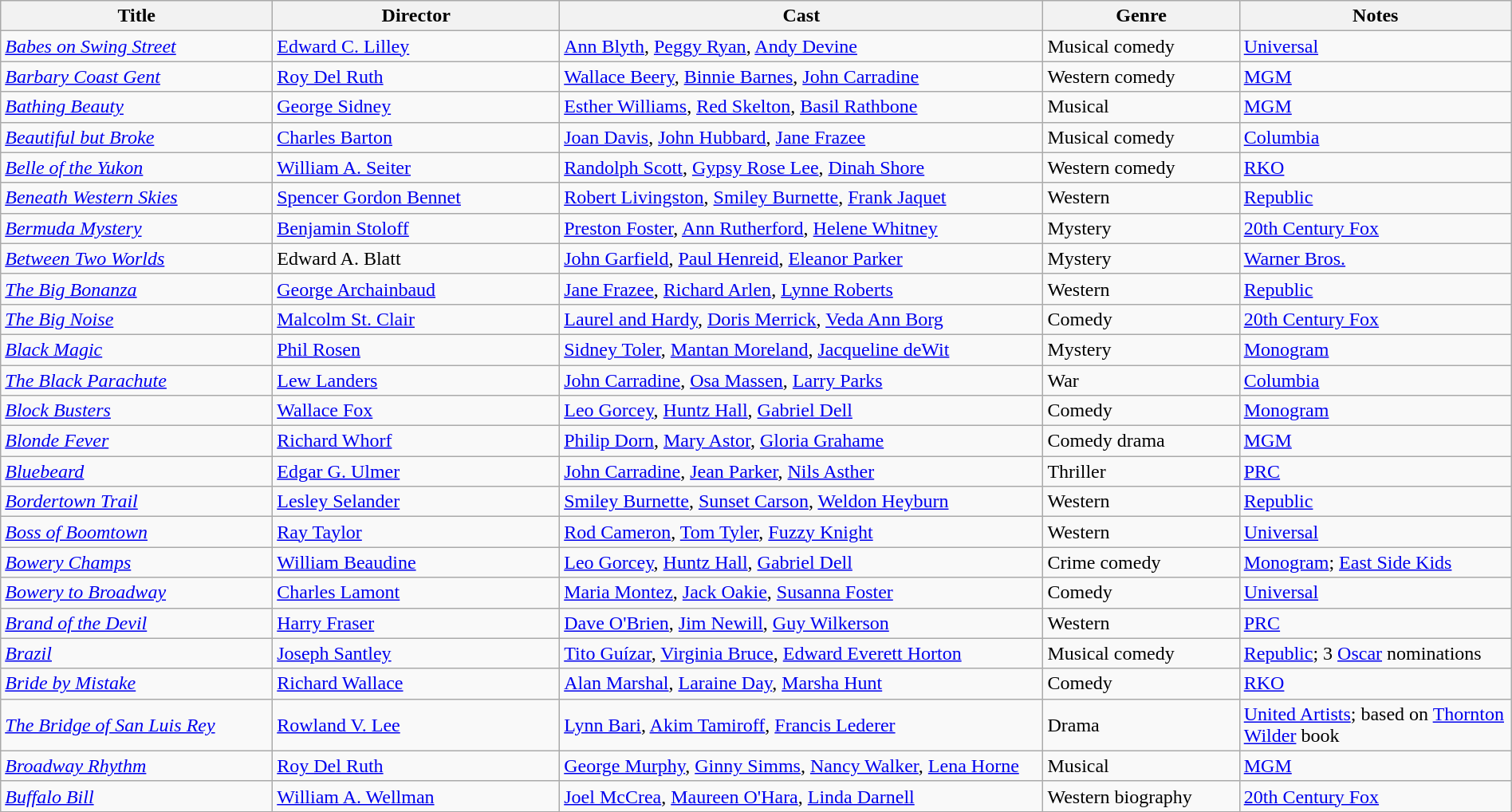<table class="wikitable" style="width:100%;">
<tr>
<th style="width:18%;">Title</th>
<th style="width:19%;">Director</th>
<th style="width:32%;">Cast</th>
<th style="width:13%;">Genre</th>
<th style="width:18%;">Notes</th>
</tr>
<tr>
<td><em><a href='#'>Babes on Swing Street</a></em></td>
<td><a href='#'>Edward C. Lilley</a></td>
<td><a href='#'>Ann Blyth</a>, <a href='#'>Peggy Ryan</a>, <a href='#'>Andy Devine</a></td>
<td>Musical comedy</td>
<td><a href='#'>Universal</a></td>
</tr>
<tr>
<td><em><a href='#'>Barbary Coast Gent</a></em></td>
<td><a href='#'>Roy Del Ruth</a></td>
<td><a href='#'>Wallace Beery</a>, <a href='#'>Binnie Barnes</a>, <a href='#'>John Carradine</a></td>
<td>Western comedy</td>
<td><a href='#'>MGM</a></td>
</tr>
<tr>
<td><em><a href='#'>Bathing Beauty</a></em></td>
<td><a href='#'>George Sidney</a></td>
<td><a href='#'>Esther Williams</a>, <a href='#'>Red Skelton</a>, <a href='#'>Basil Rathbone</a></td>
<td>Musical</td>
<td><a href='#'>MGM</a></td>
</tr>
<tr>
<td><em><a href='#'>Beautiful but Broke</a></em></td>
<td><a href='#'>Charles Barton</a></td>
<td><a href='#'>Joan Davis</a>, <a href='#'>John Hubbard</a>, <a href='#'>Jane Frazee</a></td>
<td>Musical comedy</td>
<td><a href='#'>Columbia</a></td>
</tr>
<tr>
<td><em><a href='#'>Belle of the Yukon</a></em></td>
<td><a href='#'>William A. Seiter</a></td>
<td><a href='#'>Randolph Scott</a>, <a href='#'>Gypsy Rose Lee</a>, <a href='#'>Dinah Shore</a></td>
<td>Western comedy</td>
<td><a href='#'>RKO</a></td>
</tr>
<tr>
<td><em><a href='#'>Beneath Western Skies</a></em></td>
<td><a href='#'>Spencer Gordon Bennet</a></td>
<td><a href='#'>Robert Livingston</a>, <a href='#'>Smiley Burnette</a>, <a href='#'>Frank Jaquet</a></td>
<td>Western</td>
<td><a href='#'>Republic</a></td>
</tr>
<tr>
<td><em><a href='#'>Bermuda Mystery</a></em></td>
<td><a href='#'>Benjamin Stoloff</a></td>
<td><a href='#'>Preston Foster</a>, <a href='#'>Ann Rutherford</a>, <a href='#'>Helene Whitney</a></td>
<td>Mystery</td>
<td><a href='#'>20th Century Fox</a></td>
</tr>
<tr>
<td><em><a href='#'>Between Two Worlds</a></em></td>
<td>Edward A. Blatt</td>
<td><a href='#'>John Garfield</a>, <a href='#'>Paul Henreid</a>, <a href='#'>Eleanor Parker</a></td>
<td>Mystery</td>
<td><a href='#'>Warner Bros.</a></td>
</tr>
<tr>
<td><em><a href='#'>The Big Bonanza</a></em></td>
<td><a href='#'>George Archainbaud</a></td>
<td><a href='#'>Jane Frazee</a>, <a href='#'>Richard Arlen</a>, <a href='#'>Lynne Roberts</a></td>
<td>Western</td>
<td><a href='#'>Republic</a></td>
</tr>
<tr>
<td><em><a href='#'>The Big Noise</a></em></td>
<td><a href='#'>Malcolm St. Clair</a></td>
<td><a href='#'>Laurel and Hardy</a>, <a href='#'>Doris Merrick</a>, <a href='#'>Veda Ann Borg</a></td>
<td>Comedy</td>
<td><a href='#'>20th Century Fox</a></td>
</tr>
<tr>
<td><em><a href='#'>Black Magic</a></em></td>
<td><a href='#'>Phil Rosen</a></td>
<td><a href='#'>Sidney Toler</a>, <a href='#'>Mantan Moreland</a>, <a href='#'>Jacqueline deWit</a></td>
<td>Mystery</td>
<td><a href='#'>Monogram</a></td>
</tr>
<tr>
<td><em><a href='#'>The Black Parachute</a></em></td>
<td><a href='#'>Lew Landers</a></td>
<td><a href='#'>John Carradine</a>, <a href='#'>Osa Massen</a>, <a href='#'>Larry Parks</a></td>
<td>War</td>
<td><a href='#'>Columbia</a></td>
</tr>
<tr>
<td><em><a href='#'>Block Busters</a></em></td>
<td><a href='#'>Wallace Fox</a></td>
<td><a href='#'>Leo Gorcey</a>, <a href='#'>Huntz Hall</a>, <a href='#'>Gabriel Dell</a></td>
<td>Comedy</td>
<td><a href='#'>Monogram</a></td>
</tr>
<tr>
<td><em><a href='#'>Blonde Fever</a></em></td>
<td><a href='#'>Richard Whorf</a></td>
<td><a href='#'>Philip Dorn</a>, <a href='#'>Mary Astor</a>, <a href='#'>Gloria Grahame</a></td>
<td>Comedy drama</td>
<td><a href='#'>MGM</a></td>
</tr>
<tr>
<td><em><a href='#'>Bluebeard</a></em></td>
<td><a href='#'>Edgar G. Ulmer</a></td>
<td><a href='#'>John Carradine</a>, <a href='#'>Jean Parker</a>, <a href='#'>Nils Asther</a></td>
<td>Thriller</td>
<td><a href='#'>PRC</a></td>
</tr>
<tr>
<td><em><a href='#'>Bordertown Trail</a></em></td>
<td><a href='#'>Lesley Selander</a></td>
<td><a href='#'>Smiley Burnette</a>, <a href='#'>Sunset Carson</a>, <a href='#'>Weldon Heyburn</a></td>
<td>Western</td>
<td><a href='#'>Republic</a></td>
</tr>
<tr>
<td><em><a href='#'>Boss of Boomtown</a></em></td>
<td><a href='#'>Ray Taylor</a></td>
<td><a href='#'>Rod Cameron</a>, <a href='#'>Tom Tyler</a>, <a href='#'>Fuzzy Knight</a></td>
<td>Western</td>
<td><a href='#'>Universal</a></td>
</tr>
<tr>
<td><em><a href='#'>Bowery Champs</a></em></td>
<td><a href='#'>William Beaudine</a></td>
<td><a href='#'>Leo Gorcey</a>, <a href='#'>Huntz Hall</a>, <a href='#'>Gabriel Dell</a></td>
<td>Crime comedy</td>
<td><a href='#'>Monogram</a>; <a href='#'>East Side Kids</a></td>
</tr>
<tr>
<td><em><a href='#'>Bowery to Broadway</a></em></td>
<td><a href='#'>Charles Lamont</a></td>
<td><a href='#'>Maria Montez</a>, <a href='#'>Jack Oakie</a>, <a href='#'>Susanna Foster</a></td>
<td>Comedy</td>
<td><a href='#'>Universal</a></td>
</tr>
<tr>
<td><em><a href='#'>Brand of the Devil</a></em></td>
<td><a href='#'>Harry Fraser</a></td>
<td><a href='#'>Dave O'Brien</a>, <a href='#'>Jim Newill</a>, <a href='#'>Guy Wilkerson</a></td>
<td>Western</td>
<td><a href='#'>PRC</a></td>
</tr>
<tr>
<td><em><a href='#'>Brazil</a></em></td>
<td><a href='#'>Joseph Santley</a></td>
<td><a href='#'>Tito Guízar</a>, <a href='#'>Virginia Bruce</a>, <a href='#'>Edward Everett Horton</a></td>
<td>Musical comedy</td>
<td><a href='#'>Republic</a>; 3 <a href='#'>Oscar</a> nominations</td>
</tr>
<tr>
<td><em><a href='#'>Bride by Mistake</a></em></td>
<td><a href='#'>Richard Wallace</a></td>
<td><a href='#'>Alan Marshal</a>, <a href='#'>Laraine Day</a>, <a href='#'>Marsha Hunt</a></td>
<td>Comedy</td>
<td><a href='#'>RKO</a></td>
</tr>
<tr>
<td><em><a href='#'>The Bridge of San Luis Rey</a> </em></td>
<td><a href='#'>Rowland V. Lee</a></td>
<td><a href='#'>Lynn Bari</a>, <a href='#'>Akim Tamiroff</a>, <a href='#'>Francis Lederer</a></td>
<td>Drama</td>
<td><a href='#'>United Artists</a>; based on <a href='#'>Thornton Wilder</a> book</td>
</tr>
<tr>
<td><em><a href='#'>Broadway Rhythm</a></em></td>
<td><a href='#'>Roy Del Ruth</a></td>
<td><a href='#'>George Murphy</a>, <a href='#'>Ginny Simms</a>, <a href='#'>Nancy Walker</a>, <a href='#'>Lena Horne</a></td>
<td>Musical</td>
<td><a href='#'>MGM</a></td>
</tr>
<tr>
<td><em><a href='#'>Buffalo Bill</a></em></td>
<td><a href='#'>William A. Wellman</a></td>
<td><a href='#'>Joel McCrea</a>, <a href='#'>Maureen O'Hara</a>, <a href='#'>Linda Darnell</a></td>
<td>Western biography</td>
<td><a href='#'>20th Century Fox</a></td>
</tr>
<tr>
</tr>
</table>
